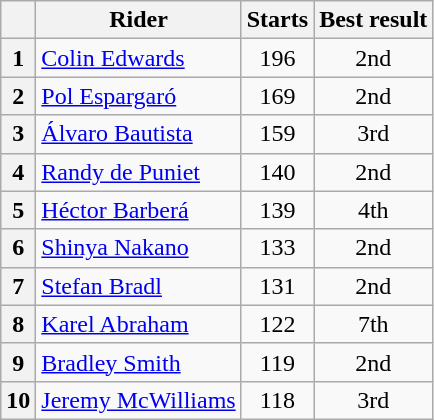<table class="wikitable" style="text-align:center">
<tr>
<th></th>
<th>Rider</th>
<th>Starts</th>
<th>Best result</th>
</tr>
<tr>
<th>1</th>
<td align=left> <a href='#'>Colin Edwards</a></td>
<td>196</td>
<td>2nd</td>
</tr>
<tr>
<th>2</th>
<td align=left> <a href='#'>Pol Espargaró</a></td>
<td>169</td>
<td>2nd</td>
</tr>
<tr>
<th>3</th>
<td align=left> <a href='#'>Álvaro Bautista</a></td>
<td>159</td>
<td>3rd</td>
</tr>
<tr>
<th>4</th>
<td align=left> <a href='#'>Randy de Puniet</a></td>
<td>140</td>
<td>2nd</td>
</tr>
<tr>
<th>5</th>
<td align=left> <a href='#'>Héctor Barberá</a></td>
<td>139</td>
<td>4th</td>
</tr>
<tr>
<th>6</th>
<td align=left> <a href='#'>Shinya Nakano</a></td>
<td>133</td>
<td>2nd</td>
</tr>
<tr>
<th>7</th>
<td align=left> <a href='#'>Stefan Bradl</a></td>
<td>131</td>
<td>2nd</td>
</tr>
<tr>
<th>8</th>
<td align=left> <a href='#'>Karel Abraham</a></td>
<td>122</td>
<td>7th</td>
</tr>
<tr>
<th>9</th>
<td align=left> <a href='#'>Bradley Smith</a></td>
<td>119</td>
<td>2nd</td>
</tr>
<tr>
<th>10</th>
<td align=left> <a href='#'>Jeremy McWilliams</a></td>
<td>118</td>
<td>3rd</td>
</tr>
</table>
